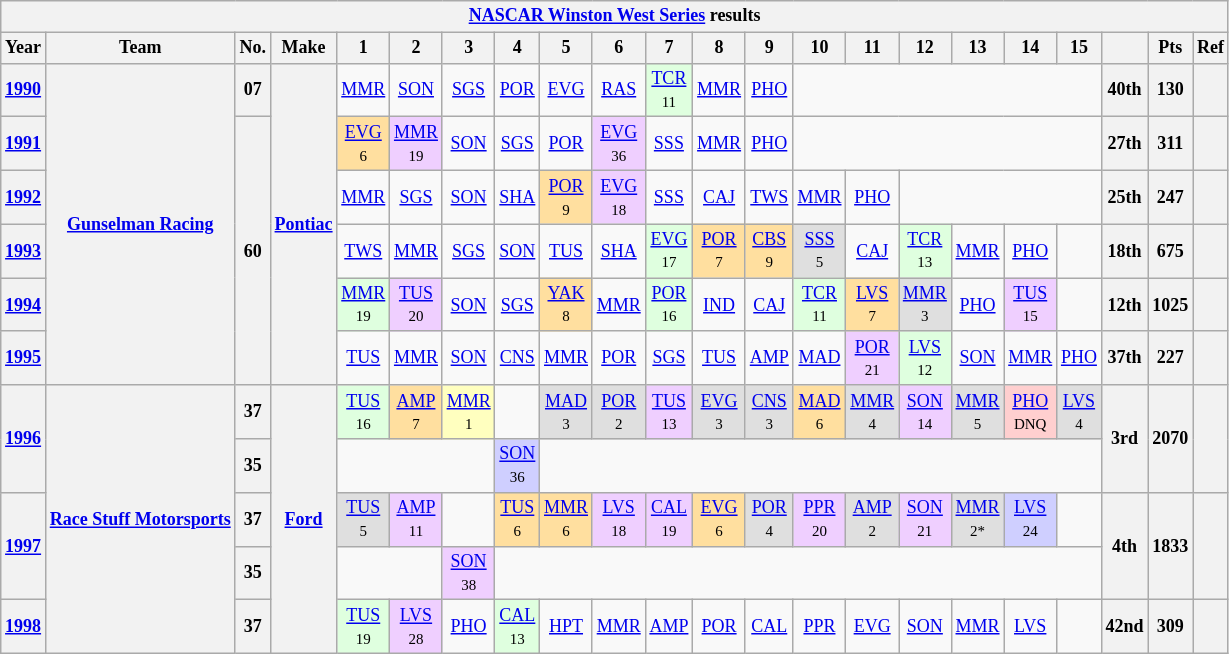<table class="wikitable" style="text-align:center; font-size:75%">
<tr>
<th colspan="22"><a href='#'>NASCAR Winston West Series</a> results</th>
</tr>
<tr>
<th>Year</th>
<th>Team</th>
<th>No.</th>
<th>Make</th>
<th>1</th>
<th>2</th>
<th>3</th>
<th>4</th>
<th>5</th>
<th>6</th>
<th>7</th>
<th>8</th>
<th>9</th>
<th>10</th>
<th>11</th>
<th>12</th>
<th>13</th>
<th>14</th>
<th>15</th>
<th></th>
<th>Pts</th>
<th>Ref</th>
</tr>
<tr>
<th><a href='#'>1990</a></th>
<th rowspan=6><a href='#'>Gunselman Racing</a></th>
<th>07</th>
<th rowspan=6><a href='#'>Pontiac</a></th>
<td><a href='#'>MMR</a></td>
<td><a href='#'>SON</a></td>
<td><a href='#'>SGS</a></td>
<td><a href='#'>POR</a></td>
<td><a href='#'>EVG</a></td>
<td><a href='#'>RAS</a></td>
<td style="background:#DFFFDF;"><a href='#'>TCR</a> <br><small>11</small></td>
<td><a href='#'>MMR</a></td>
<td><a href='#'>PHO</a></td>
<td colspan=6></td>
<th>40th</th>
<th>130</th>
<th></th>
</tr>
<tr>
<th><a href='#'>1991</a></th>
<th rowspan=5>60</th>
<td style="background:#FFDF9F;"><a href='#'>EVG</a> <br><small>6</small></td>
<td style="background:#EFCFFF;"><a href='#'>MMR</a> <br><small>19</small></td>
<td><a href='#'>SON</a></td>
<td><a href='#'>SGS</a></td>
<td><a href='#'>POR</a></td>
<td style="background:#EFCFFF;"><a href='#'>EVG</a> <br><small>36</small></td>
<td><a href='#'>SSS</a></td>
<td><a href='#'>MMR</a></td>
<td><a href='#'>PHO</a></td>
<td colspan=6></td>
<th>27th</th>
<th>311</th>
<th></th>
</tr>
<tr>
<th><a href='#'>1992</a></th>
<td><a href='#'>MMR</a></td>
<td><a href='#'>SGS</a></td>
<td><a href='#'>SON</a></td>
<td><a href='#'>SHA</a></td>
<td style="background:#FFDF9F;"><a href='#'>POR</a> <br><small>9</small></td>
<td style="background:#EFCFFF;"><a href='#'>EVG</a> <br><small>18</small></td>
<td><a href='#'>SSS</a></td>
<td><a href='#'>CAJ</a></td>
<td><a href='#'>TWS</a></td>
<td><a href='#'>MMR</a></td>
<td><a href='#'>PHO</a></td>
<td colspan=4></td>
<th>25th</th>
<th>247</th>
<th></th>
</tr>
<tr>
<th><a href='#'>1993</a></th>
<td><a href='#'>TWS</a></td>
<td><a href='#'>MMR</a></td>
<td><a href='#'>SGS</a></td>
<td><a href='#'>SON</a></td>
<td><a href='#'>TUS</a></td>
<td><a href='#'>SHA</a></td>
<td style="background:#DFFFDF;"><a href='#'>EVG</a> <br><small>17</small></td>
<td style="background:#FFDF9F;"><a href='#'>POR</a> <br><small>7</small></td>
<td style="background:#FFDF9F;"><a href='#'>CBS</a> <br><small>9</small></td>
<td style="background:#DFDFDF;"><a href='#'>SSS</a> <br><small>5</small></td>
<td><a href='#'>CAJ</a></td>
<td style="background:#DFFFDF;"><a href='#'>TCR</a> <br><small>13</small></td>
<td><a href='#'>MMR</a></td>
<td><a href='#'>PHO</a></td>
<td></td>
<th>18th</th>
<th>675</th>
<th></th>
</tr>
<tr>
<th><a href='#'>1994</a></th>
<td style="background:#DFFFDF;"><a href='#'>MMR</a> <br><small>19</small></td>
<td style="background:#EFCFFF;"><a href='#'>TUS</a> <br><small>20</small></td>
<td><a href='#'>SON</a></td>
<td><a href='#'>SGS</a></td>
<td style="background:#FFDF9F;"><a href='#'>YAK</a> <br><small>8</small></td>
<td><a href='#'>MMR</a></td>
<td style="background:#DFFFDF;"><a href='#'>POR</a> <br><small>16</small></td>
<td><a href='#'>IND</a></td>
<td><a href='#'>CAJ</a></td>
<td style="background:#DFFFDF;"><a href='#'>TCR</a> <br><small>11</small></td>
<td style="background:#FFDF9F;"><a href='#'>LVS</a> <br><small>7</small></td>
<td style="background:#DFDFDF;"><a href='#'>MMR</a> <br><small>3</small></td>
<td><a href='#'>PHO</a></td>
<td style="background:#EFCFFF;"><a href='#'>TUS</a> <br><small>15</small></td>
<td></td>
<th>12th</th>
<th>1025</th>
<th></th>
</tr>
<tr>
<th><a href='#'>1995</a></th>
<td><a href='#'>TUS</a></td>
<td><a href='#'>MMR</a></td>
<td><a href='#'>SON</a></td>
<td><a href='#'>CNS</a></td>
<td><a href='#'>MMR</a></td>
<td><a href='#'>POR</a></td>
<td><a href='#'>SGS</a></td>
<td><a href='#'>TUS</a></td>
<td><a href='#'>AMP</a></td>
<td><a href='#'>MAD</a></td>
<td style="background:#EFCFFF;"><a href='#'>POR</a> <br><small>21</small></td>
<td style="background:#DFFFDF;"><a href='#'>LVS</a> <br><small>12</small></td>
<td><a href='#'>SON</a></td>
<td><a href='#'>MMR</a></td>
<td><a href='#'>PHO</a></td>
<th>37th</th>
<th>227</th>
<th></th>
</tr>
<tr>
<th rowspan=2><a href='#'>1996</a></th>
<th rowspan=5 nowrap><a href='#'>Race Stuff Motorsports</a></th>
<th>37</th>
<th rowspan=5><a href='#'>Ford</a></th>
<td style="background:#DFFFDF;"><a href='#'>TUS</a> <br><small>16</small></td>
<td style="background:#FFDF9F;"><a href='#'>AMP</a> <br><small>7</small></td>
<td style="background:#FFFFBF;"><a href='#'>MMR</a> <br><small>1</small></td>
<td></td>
<td style="background:#DFDFDF;"><a href='#'>MAD</a> <br><small>3</small></td>
<td style="background:#DFDFDF;"><a href='#'>POR</a> <br><small>2</small></td>
<td style="background:#EFCFFF;"><a href='#'>TUS</a> <br><small>13</small></td>
<td style="background:#DFDFDF;"><a href='#'>EVG</a> <br><small>3</small></td>
<td style="background:#DFDFDF;"><a href='#'>CNS</a> <br><small>3</small></td>
<td style="background:#FFDF9F;"><a href='#'>MAD</a> <br><small>6</small></td>
<td style="background:#DFDFDF;"><a href='#'>MMR</a> <br><small>4</small></td>
<td style="background:#EFCFFF;"><a href='#'>SON</a> <br><small>14</small></td>
<td style="background:#DFDFDF;"><a href='#'>MMR</a> <br><small>5</small></td>
<td style="background:#FFCFCF;"><a href='#'>PHO</a> <br><small>DNQ</small></td>
<td style="background:#DFDFDF;"><a href='#'>LVS</a> <br><small>4</small></td>
<th rowspan=2>3rd</th>
<th rowspan=2>2070</th>
<th rowspan=2></th>
</tr>
<tr>
<th>35</th>
<td colspan=3></td>
<td style="background:#CFCFFF;"><a href='#'>SON</a> <br><small>36</small></td>
<td colspan=11></td>
</tr>
<tr>
<th rowspan=2><a href='#'>1997</a></th>
<th>37</th>
<td style="background:#DFDFDF;"><a href='#'>TUS</a> <br><small>5</small></td>
<td style="background:#EFCFFF;"><a href='#'>AMP</a> <br><small>11</small></td>
<td></td>
<td style="background:#FFDF9F;"><a href='#'>TUS</a> <br><small>6</small></td>
<td style="background:#FFDF9F;"><a href='#'>MMR</a> <br><small>6</small></td>
<td style="background:#EFCFFF;"><a href='#'>LVS</a> <br><small>18</small></td>
<td style="background:#EFCFFF;"><a href='#'>CAL</a> <br><small>19</small></td>
<td style="background:#FFDF9F;"><a href='#'>EVG</a> <br><small>6</small></td>
<td style="background:#DFDFDF;"><a href='#'>POR</a> <br><small>4</small></td>
<td style="background:#EFCFFF;"><a href='#'>PPR</a> <br><small>20</small></td>
<td style="background:#DFDFDF;"><a href='#'>AMP</a> <br><small>2</small></td>
<td style="background:#EFCFFF;"><a href='#'>SON</a> <br><small>21</small></td>
<td style="background:#DFDFDF;"><a href='#'>MMR</a> <br><small>2*</small></td>
<td style="background:#CFCFFF;"><a href='#'>LVS</a> <br><small>24</small></td>
<td></td>
<th rowspan=2>4th</th>
<th rowspan=2>1833</th>
<th rowspan=2></th>
</tr>
<tr>
<th>35</th>
<td colspan=2></td>
<td style="background:#EFCFFF;"><a href='#'>SON</a> <br><small>38</small></td>
<td colspan=12></td>
</tr>
<tr>
<th><a href='#'>1998</a></th>
<th>37</th>
<td style="background:#DFFFDF;"><a href='#'>TUS</a> <br><small>19</small></td>
<td style="background:#EFCFFF;"><a href='#'>LVS</a> <br><small>28</small></td>
<td><a href='#'>PHO</a></td>
<td style="background:#DFFFDF;"><a href='#'>CAL</a> <br><small>13</small></td>
<td><a href='#'>HPT</a></td>
<td><a href='#'>MMR</a></td>
<td><a href='#'>AMP</a></td>
<td><a href='#'>POR</a></td>
<td><a href='#'>CAL</a></td>
<td><a href='#'>PPR</a></td>
<td><a href='#'>EVG</a></td>
<td><a href='#'>SON</a></td>
<td><a href='#'>MMR</a></td>
<td><a href='#'>LVS</a></td>
<td></td>
<th>42nd</th>
<th>309</th>
<th></th>
</tr>
</table>
